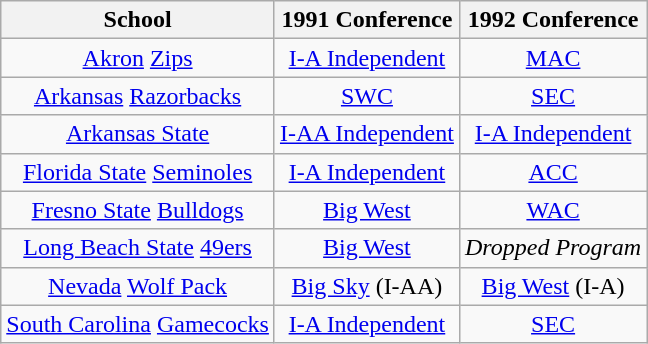<table class="wikitable sortable">
<tr>
<th>School</th>
<th>1991 Conference</th>
<th>1992 Conference</th>
</tr>
<tr style="text-align:center;">
<td><a href='#'>Akron</a> <a href='#'>Zips</a></td>
<td><a href='#'>I-A Independent</a></td>
<td><a href='#'>MAC</a></td>
</tr>
<tr style="text-align:center;">
<td><a href='#'>Arkansas</a> <a href='#'>Razorbacks</a></td>
<td><a href='#'>SWC</a></td>
<td><a href='#'>SEC</a></td>
</tr>
<tr style="text-align:center;">
<td><a href='#'>Arkansas State</a></td>
<td><a href='#'>I-AA Independent</a></td>
<td><a href='#'>I-A Independent</a></td>
</tr>
<tr style="text-align:center;">
<td><a href='#'>Florida State</a> <a href='#'>Seminoles</a></td>
<td><a href='#'>I-A Independent</a></td>
<td><a href='#'>ACC</a></td>
</tr>
<tr style="text-align:center;">
<td><a href='#'>Fresno State</a> <a href='#'>Bulldogs</a></td>
<td><a href='#'>Big West</a></td>
<td><a href='#'>WAC</a></td>
</tr>
<tr style="text-align:center;">
<td><a href='#'>Long Beach State</a> <a href='#'>49ers</a></td>
<td><a href='#'>Big West</a></td>
<td><em>Dropped Program</em></td>
</tr>
<tr style="text-align:center;">
<td><a href='#'>Nevada</a> <a href='#'>Wolf Pack</a></td>
<td><a href='#'>Big Sky</a> (I-AA)</td>
<td><a href='#'>Big West</a> (I-A)</td>
</tr>
<tr style="text-align:center;">
<td><a href='#'>South Carolina</a> <a href='#'>Gamecocks</a></td>
<td><a href='#'>I-A Independent</a></td>
<td><a href='#'>SEC</a></td>
</tr>
</table>
